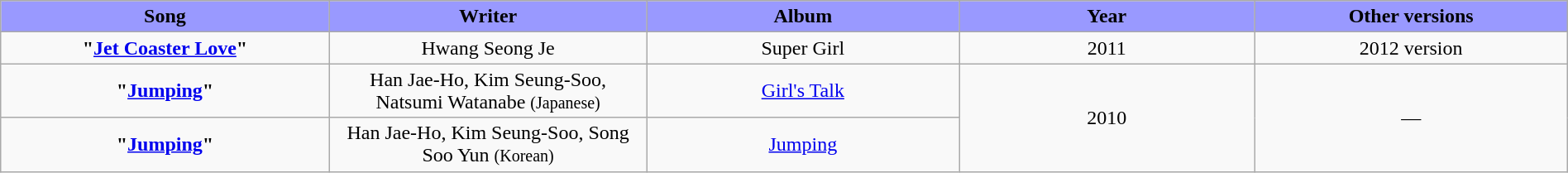<table class="wikitable" style="margin:0.5em auto; clear:both; text-align:center; width:100%">
<tr>
<th width="500" style="background: #99F;">Song</th>
<th width="500" style="background: #99F;">Writer</th>
<th width="500" style="background: #99F;">Album</th>
<th width="500" style="background: #99F;">Year</th>
<th width="500" style="background: #99F;">Other versions</th>
</tr>
<tr>
<td><strong>"<a href='#'>Jet Coaster Love</a>"</strong></td>
<td>Hwang Seong Je</td>
<td>Super Girl</td>
<td>2011</td>
<td>2012 version</td>
</tr>
<tr>
<td><strong>"<a href='#'>Jumping</a>"</strong></td>
<td>Han Jae-Ho, Kim Seung-Soo, Natsumi Watanabe <small>(Japanese)</small></td>
<td><a href='#'>Girl's Talk</a></td>
<td rowspan="2">2010</td>
<td rowspan="2">—</td>
</tr>
<tr>
<td><strong>"<a href='#'>Jumping</a>"</strong></td>
<td>Han Jae-Ho, Kim Seung-Soo, Song Soo Yun <small>(Korean)</small></td>
<td><a href='#'>Jumping</a></td>
</tr>
</table>
